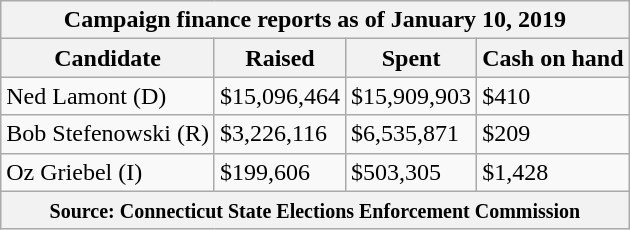<table class="wikitable sortable">
<tr>
<th colspan=4>Campaign finance reports as of January 10, 2019</th>
</tr>
<tr style="text-align:center;">
<th>Candidate</th>
<th>Raised</th>
<th>Spent</th>
<th>Cash on hand</th>
</tr>
<tr>
<td>Ned Lamont (D)</td>
<td>$15,096,464</td>
<td>$15,909,903</td>
<td>$410</td>
</tr>
<tr>
<td>Bob Stefenowski (R)</td>
<td>$3,226,116</td>
<td>$6,535,871</td>
<td>$209</td>
</tr>
<tr>
<td>Oz Griebel (I)</td>
<td>$199,606</td>
<td>$503,305</td>
<td>$1,428</td>
</tr>
<tr>
<th colspan="4"><small>Source: Connecticut State Elections Enforcement Commission</small></th>
</tr>
</table>
